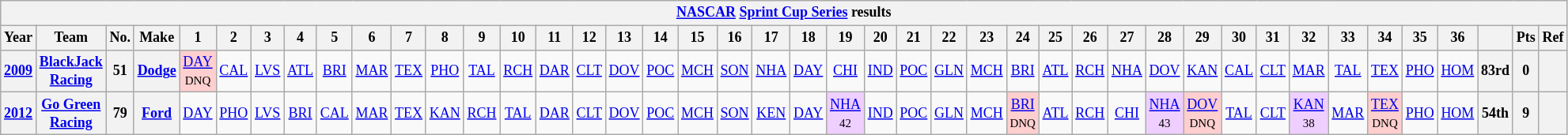<table class="wikitable" style="text-align:center; font-size:75%">
<tr>
<th colspan=45><a href='#'>NASCAR</a> <a href='#'>Sprint Cup Series</a> results</th>
</tr>
<tr>
<th>Year</th>
<th>Team</th>
<th>No.</th>
<th>Make</th>
<th>1</th>
<th>2</th>
<th>3</th>
<th>4</th>
<th>5</th>
<th>6</th>
<th>7</th>
<th>8</th>
<th>9</th>
<th>10</th>
<th>11</th>
<th>12</th>
<th>13</th>
<th>14</th>
<th>15</th>
<th>16</th>
<th>17</th>
<th>18</th>
<th>19</th>
<th>20</th>
<th>21</th>
<th>22</th>
<th>23</th>
<th>24</th>
<th>25</th>
<th>26</th>
<th>27</th>
<th>28</th>
<th>29</th>
<th>30</th>
<th>31</th>
<th>32</th>
<th>33</th>
<th>34</th>
<th>35</th>
<th>36</th>
<th></th>
<th>Pts</th>
<th>Ref</th>
</tr>
<tr>
<th><a href='#'>2009</a></th>
<th><a href='#'>BlackJack Racing</a></th>
<th>51</th>
<th><a href='#'>Dodge</a></th>
<td style="background:#FFCFCF;"><a href='#'>DAY</a><br><small>DNQ</small></td>
<td><a href='#'>CAL</a></td>
<td><a href='#'>LVS</a></td>
<td><a href='#'>ATL</a></td>
<td><a href='#'>BRI</a></td>
<td><a href='#'>MAR</a></td>
<td><a href='#'>TEX</a></td>
<td><a href='#'>PHO</a></td>
<td><a href='#'>TAL</a></td>
<td><a href='#'>RCH</a></td>
<td><a href='#'>DAR</a></td>
<td><a href='#'>CLT</a></td>
<td><a href='#'>DOV</a></td>
<td><a href='#'>POC</a></td>
<td><a href='#'>MCH</a></td>
<td><a href='#'>SON</a></td>
<td><a href='#'>NHA</a></td>
<td><a href='#'>DAY</a></td>
<td><a href='#'>CHI</a></td>
<td><a href='#'>IND</a></td>
<td><a href='#'>POC</a></td>
<td><a href='#'>GLN</a></td>
<td><a href='#'>MCH</a></td>
<td><a href='#'>BRI</a></td>
<td><a href='#'>ATL</a></td>
<td><a href='#'>RCH</a></td>
<td><a href='#'>NHA</a></td>
<td><a href='#'>DOV</a></td>
<td><a href='#'>KAN</a></td>
<td><a href='#'>CAL</a></td>
<td><a href='#'>CLT</a></td>
<td><a href='#'>MAR</a></td>
<td><a href='#'>TAL</a></td>
<td><a href='#'>TEX</a></td>
<td><a href='#'>PHO</a></td>
<td><a href='#'>HOM</a></td>
<th>83rd</th>
<th>0</th>
<th></th>
</tr>
<tr>
<th><a href='#'>2012</a></th>
<th><a href='#'>Go Green Racing</a></th>
<th>79</th>
<th><a href='#'>Ford</a></th>
<td><a href='#'>DAY</a></td>
<td><a href='#'>PHO</a></td>
<td><a href='#'>LVS</a></td>
<td><a href='#'>BRI</a></td>
<td><a href='#'>CAL</a></td>
<td><a href='#'>MAR</a></td>
<td><a href='#'>TEX</a></td>
<td><a href='#'>KAN</a></td>
<td><a href='#'>RCH</a></td>
<td><a href='#'>TAL</a></td>
<td><a href='#'>DAR</a></td>
<td><a href='#'>CLT</a></td>
<td><a href='#'>DOV</a></td>
<td><a href='#'>POC</a></td>
<td><a href='#'>MCH</a></td>
<td><a href='#'>SON</a></td>
<td><a href='#'>KEN</a></td>
<td><a href='#'>DAY</a></td>
<td style="background:#EFCFFF;"><a href='#'>NHA</a><br><small>42</small></td>
<td><a href='#'>IND</a></td>
<td><a href='#'>POC</a></td>
<td><a href='#'>GLN</a></td>
<td><a href='#'>MCH</a></td>
<td style="background:#FFCFCF;"><a href='#'>BRI</a><br><small>DNQ</small></td>
<td><a href='#'>ATL</a></td>
<td><a href='#'>RCH</a></td>
<td><a href='#'>CHI</a></td>
<td style="background:#EFCFFF;"><a href='#'>NHA</a><br><small>43</small></td>
<td style="background:#FFCFCF;"><a href='#'>DOV</a><br><small>DNQ</small></td>
<td><a href='#'>TAL</a></td>
<td><a href='#'>CLT</a></td>
<td style="background:#EFCFFF;"><a href='#'>KAN</a><br><small>38</small></td>
<td><a href='#'>MAR</a></td>
<td style="background:#FFCFCF;"><a href='#'>TEX</a><br><small>DNQ</small></td>
<td><a href='#'>PHO</a></td>
<td><a href='#'>HOM</a></td>
<th>54th</th>
<th>9</th>
<th></th>
</tr>
</table>
